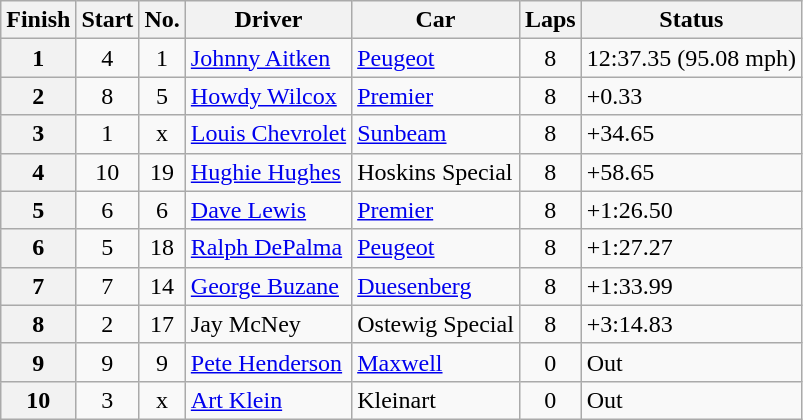<table class="wikitable">
<tr>
<th>Finish</th>
<th>Start</th>
<th>No.</th>
<th>Driver</th>
<th>Car</th>
<th>Laps</th>
<th>Status</th>
</tr>
<tr>
<th>1</th>
<td align=center>4</td>
<td align=center>1</td>
<td> <a href='#'>Johnny Aitken</a></td>
<td><a href='#'>Peugeot</a></td>
<td align=center>8</td>
<td>12:37.35 (95.08 mph)</td>
</tr>
<tr>
<th>2</th>
<td align=center>8</td>
<td align=center>5</td>
<td> <a href='#'>Howdy Wilcox</a></td>
<td><a href='#'>Premier</a></td>
<td align=center>8</td>
<td>+0.33</td>
</tr>
<tr>
<th>3</th>
<td align=center>1</td>
<td align=center>x</td>
<td> <a href='#'>Louis Chevrolet</a></td>
<td><a href='#'>Sunbeam</a></td>
<td align=center>8</td>
<td>+34.65</td>
</tr>
<tr>
<th>4</th>
<td align=center>10</td>
<td align=center>19</td>
<td> <a href='#'>Hughie Hughes</a></td>
<td>Hoskins Special</td>
<td align=center>8</td>
<td>+58.65</td>
</tr>
<tr>
<th>5</th>
<td align=center>6</td>
<td align=center>6</td>
<td> <a href='#'>Dave Lewis</a></td>
<td><a href='#'>Premier</a></td>
<td align=center>8</td>
<td>+1:26.50</td>
</tr>
<tr>
<th>6</th>
<td align=center>5</td>
<td align=center>18</td>
<td> <a href='#'>Ralph DePalma</a></td>
<td><a href='#'>Peugeot</a></td>
<td align=center>8</td>
<td>+1:27.27</td>
</tr>
<tr>
<th>7</th>
<td align=center>7</td>
<td align=center>14</td>
<td> <a href='#'>George Buzane</a></td>
<td><a href='#'>Duesenberg</a></td>
<td align=center>8</td>
<td>+1:33.99</td>
</tr>
<tr>
<th>8</th>
<td align=center>2</td>
<td align=center>17</td>
<td> Jay McNey</td>
<td>Ostewig Special</td>
<td align=center>8</td>
<td>+3:14.83</td>
</tr>
<tr>
<th>9</th>
<td align=center>9</td>
<td align=center>9</td>
<td> <a href='#'>Pete Henderson</a></td>
<td><a href='#'>Maxwell</a></td>
<td align=center>0</td>
<td>Out</td>
</tr>
<tr>
<th>10</th>
<td align=center>3</td>
<td align=center>x</td>
<td> <a href='#'>Art Klein</a></td>
<td>Kleinart</td>
<td align=center>0</td>
<td>Out</td>
</tr>
</table>
